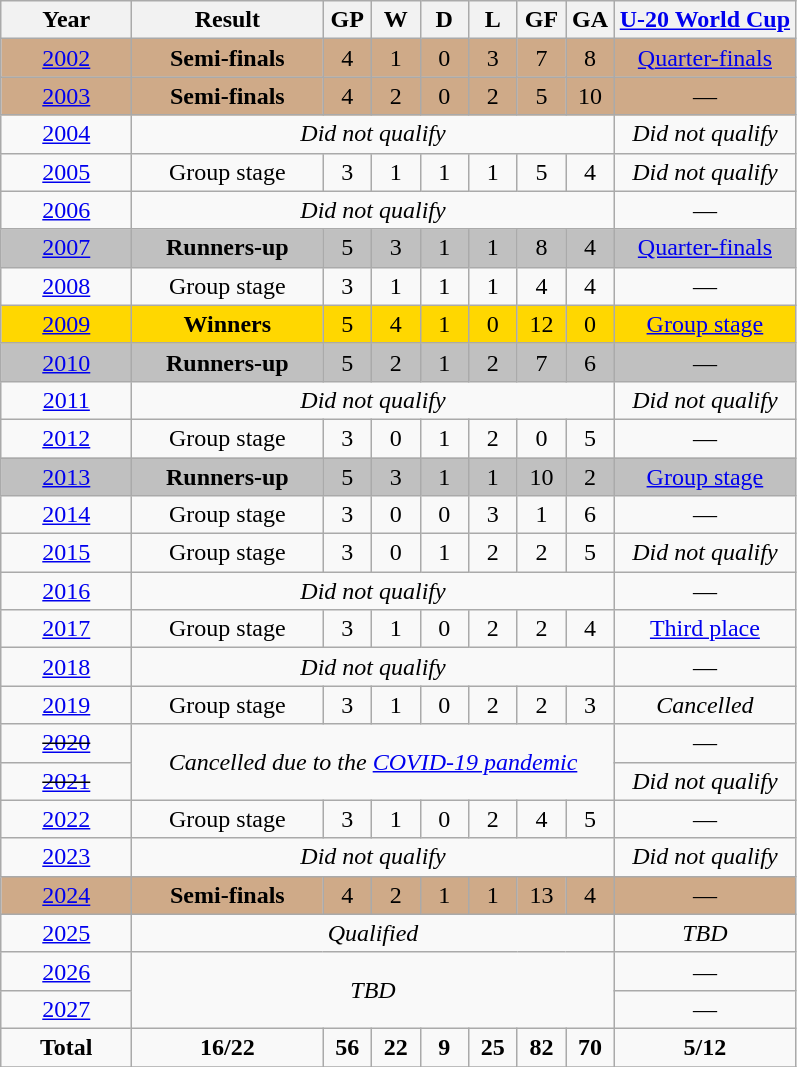<table class="wikitable" style="text-align: center;">
<tr>
<th width=80>Year</th>
<th width=120>Result</th>
<th width=25>GP</th>
<th width=25>W</th>
<th width=25>D</th>
<th width=25>L</th>
<th width=25>GF</th>
<th width=25>GA</th>
<th><a href='#'>U-20 World Cup</a></th>
</tr>
<tr style="background:#cfaa88;">
<td> <a href='#'>2002</a></td>
<td><strong>Semi-finals</strong></td>
<td>4</td>
<td>1</td>
<td>0</td>
<td>3</td>
<td>7</td>
<td>8</td>
<td><a href='#'>Quarter-finals</a></td>
</tr>
<tr style="background:#cfaa88;">
<td> <a href='#'>2003</a></td>
<td><strong>Semi-finals</strong></td>
<td>4</td>
<td>2</td>
<td>0</td>
<td>2</td>
<td>5</td>
<td>10</td>
<td>—</td>
</tr>
<tr>
<td> <a href='#'>2004</a></td>
<td colspan=7><em>Did not qualify</em></td>
<td><em>Did not qualify</em></td>
</tr>
<tr>
<td> <a href='#'>2005</a></td>
<td>Group stage</td>
<td>3</td>
<td>1</td>
<td>1</td>
<td>1</td>
<td>5</td>
<td>4</td>
<td><em>Did not qualify</em></td>
</tr>
<tr>
<td> <a href='#'>2006</a></td>
<td colspan=7><em>Did not qualify</em></td>
<td>—</td>
</tr>
<tr bgcolor=silver>
<td> <a href='#'>2007</a></td>
<td><strong>Runners-up</strong></td>
<td>5</td>
<td>3</td>
<td>1</td>
<td>1</td>
<td>8</td>
<td>4</td>
<td><a href='#'>Quarter-finals</a></td>
</tr>
<tr>
<td> <a href='#'>2008</a></td>
<td>Group stage</td>
<td>3</td>
<td>1</td>
<td>1</td>
<td>1</td>
<td>4</td>
<td>4</td>
<td>—</td>
</tr>
<tr bgcolor=gold>
<td> <a href='#'>2009</a></td>
<td><strong>Winners</strong></td>
<td>5</td>
<td>4</td>
<td>1</td>
<td>0</td>
<td>12</td>
<td>0</td>
<td><a href='#'>Group stage</a></td>
</tr>
<tr bgcolor=silver>
<td> <a href='#'>2010</a></td>
<td><strong>Runners-up</strong></td>
<td>5</td>
<td>2</td>
<td>1</td>
<td>2</td>
<td>7</td>
<td>6</td>
<td>—</td>
</tr>
<tr>
<td> <a href='#'>2011</a></td>
<td colspan=7><em>Did not qualify</em></td>
<td><em>Did not qualify</em></td>
</tr>
<tr>
<td> <a href='#'>2012</a></td>
<td>Group stage</td>
<td>3</td>
<td>0</td>
<td>1</td>
<td>2</td>
<td>0</td>
<td>5</td>
<td>—</td>
</tr>
<tr bgcolor=silver>
<td> <a href='#'>2013</a></td>
<td><strong>Runners-up</strong></td>
<td>5</td>
<td>3</td>
<td>1</td>
<td>1</td>
<td>10</td>
<td>2</td>
<td><a href='#'>Group stage</a></td>
</tr>
<tr>
<td> <a href='#'>2014</a></td>
<td>Group stage</td>
<td>3</td>
<td>0</td>
<td>0</td>
<td>3</td>
<td>1</td>
<td>6</td>
<td>—</td>
</tr>
<tr>
<td> <a href='#'>2015</a></td>
<td>Group stage</td>
<td>3</td>
<td>0</td>
<td>1</td>
<td>2</td>
<td>2</td>
<td>5</td>
<td><em>Did not qualify</em></td>
</tr>
<tr>
<td> <a href='#'>2016</a></td>
<td colspan=7><em>Did not qualify</em></td>
<td>—</td>
</tr>
<tr>
<td> <a href='#'>2017</a></td>
<td>Group stage</td>
<td>3</td>
<td>1</td>
<td>0</td>
<td>2</td>
<td>2</td>
<td>4</td>
<td><a href='#'>Third place</a></td>
</tr>
<tr>
<td> <a href='#'>2018</a></td>
<td colspan=7><em>Did not qualify</em></td>
<td>—</td>
</tr>
<tr>
<td> <a href='#'>2019</a></td>
<td>Group stage</td>
<td>3</td>
<td>1</td>
<td>0</td>
<td>2</td>
<td>2</td>
<td>3</td>
<td><em>Cancelled</em></td>
</tr>
<tr>
<td> <s><a href='#'>2020</a></s></td>
<td rowspan=2 colspan=7><em>Cancelled due to the <a href='#'>COVID-19 pandemic</a></em></td>
<td>—</td>
</tr>
<tr>
<td> <s><a href='#'>2021</a></s></td>
<td><em>Did not qualify</em></td>
</tr>
<tr>
<td> <a href='#'>2022</a></td>
<td>Group stage</td>
<td>3</td>
<td>1</td>
<td>0</td>
<td>2</td>
<td>4</td>
<td>5</td>
<td>—</td>
</tr>
<tr>
<td> <a href='#'>2023</a></td>
<td colspan=7><em>Did not qualify</em></td>
<td><em>Did not qualify</em></td>
</tr>
<tr style="background:#cfaa88;">
<td> <a href='#'>2024</a></td>
<td><strong>Semi-finals</strong></td>
<td>4</td>
<td>2</td>
<td>1</td>
<td>1</td>
<td>13</td>
<td>4</td>
<td>—</td>
</tr>
<tr>
<td> <a href='#'>2025</a></td>
<td colspan=7><em>Qualified</em></td>
<td><em>TBD</em></td>
</tr>
<tr>
<td> <a href='#'>2026</a></td>
<td rowspan=2 colspan=7><em>TBD</em></td>
<td>—</td>
</tr>
<tr>
<td> <a href='#'>2027</a></td>
<td>—</td>
</tr>
<tr>
<td><strong>Total</strong></td>
<td><strong>16/22</strong></td>
<td><strong>56</strong></td>
<td><strong>22</strong></td>
<td><strong>9</strong></td>
<td><strong>25</strong></td>
<td><strong>82</strong></td>
<td><strong>70</strong></td>
<td><strong>5/12</strong></td>
</tr>
<tr>
</tr>
</table>
